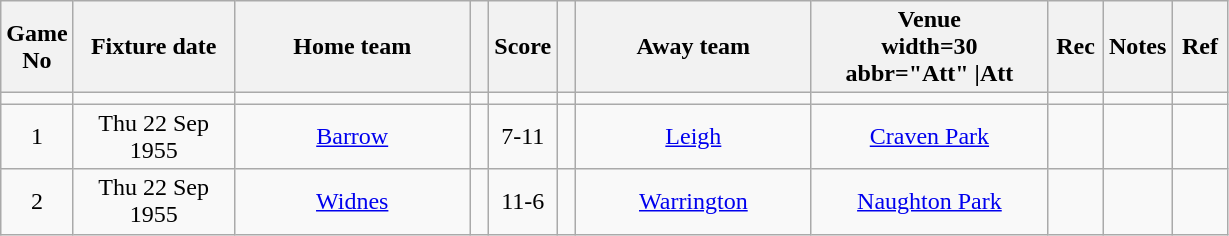<table class="wikitable" style="text-align:center;">
<tr>
<th width=20 abbr="No">Game No</th>
<th width=100 abbr="Date">Fixture date</th>
<th width=150 abbr="Home team">Home team</th>
<th width=5 abbr="space"></th>
<th width=20 abbr="Score">Score</th>
<th width=5 abbr="space"></th>
<th width=150 abbr="Away team">Away team</th>
<th width=150 abbr="Venue">Venue<br>width=30 abbr="Att" |Att</th>
<th width=30 abbr="Rec">Rec</th>
<th width=20 abbr="Notes">Notes</th>
<th width=30 abbr="Ref">Ref</th>
</tr>
<tr>
<td></td>
<td></td>
<td></td>
<td></td>
<td></td>
<td></td>
<td></td>
<td></td>
<td></td>
<td></td>
<td></td>
</tr>
<tr>
<td>1</td>
<td>Thu 22 Sep 1955</td>
<td><a href='#'>Barrow</a></td>
<td></td>
<td>7-11</td>
<td></td>
<td><a href='#'>Leigh</a></td>
<td><a href='#'>Craven Park</a></td>
<td></td>
<td></td>
<td></td>
</tr>
<tr>
<td>2</td>
<td>Thu 22 Sep 1955</td>
<td><a href='#'>Widnes</a></td>
<td></td>
<td>11-6</td>
<td></td>
<td><a href='#'>Warrington</a></td>
<td><a href='#'>Naughton Park</a></td>
<td></td>
<td></td>
<td></td>
</tr>
</table>
